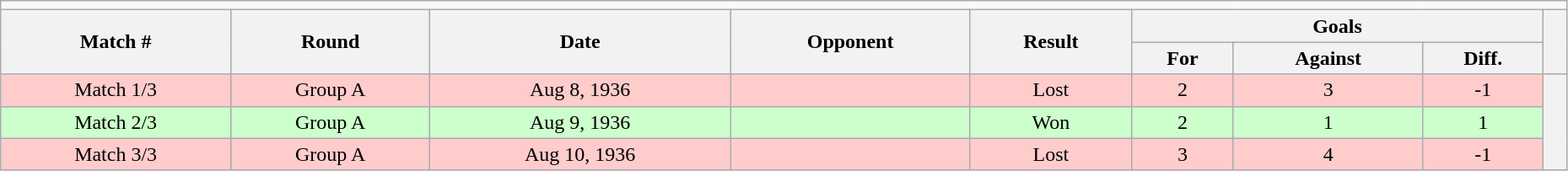<table class="wikitable" style="text-align: center; width: 98%; font-size: 100%; margin-left: 1em;">
<tr>
<td colspan="10"></td>
</tr>
<tr>
<th rowspan="2">Match #</th>
<th rowspan="2">Round</th>
<th rowspan="2">Date</th>
<th rowspan="2">Opponent</th>
<th rowspan="2">Result</th>
<th colspan="3">Goals</th>
<th rowspan="2"></th>
</tr>
<tr>
<th>For</th>
<th>Against</th>
<th>Diff.</th>
</tr>
<tr style="background: #fcc;">
<td>Match 1/3</td>
<td>Group A</td>
<td>Aug 8, 1936</td>
<td></td>
<td>Lost</td>
<td>2</td>
<td>3</td>
<td>-1</td>
<td rowspan="3" style="background: #f2f2f2;"></td>
</tr>
<tr style="background: #cfc;">
<td>Match 2/3</td>
<td>Group A</td>
<td>Aug 9, 1936</td>
<td></td>
<td>Won</td>
<td>2</td>
<td>1</td>
<td>1</td>
</tr>
<tr style="background: #fcc;">
<td>Match 3/3</td>
<td>Group A</td>
<td>Aug 10, 1936</td>
<td></td>
<td>Lost</td>
<td>3</td>
<td>4</td>
<td>-1</td>
</tr>
</table>
